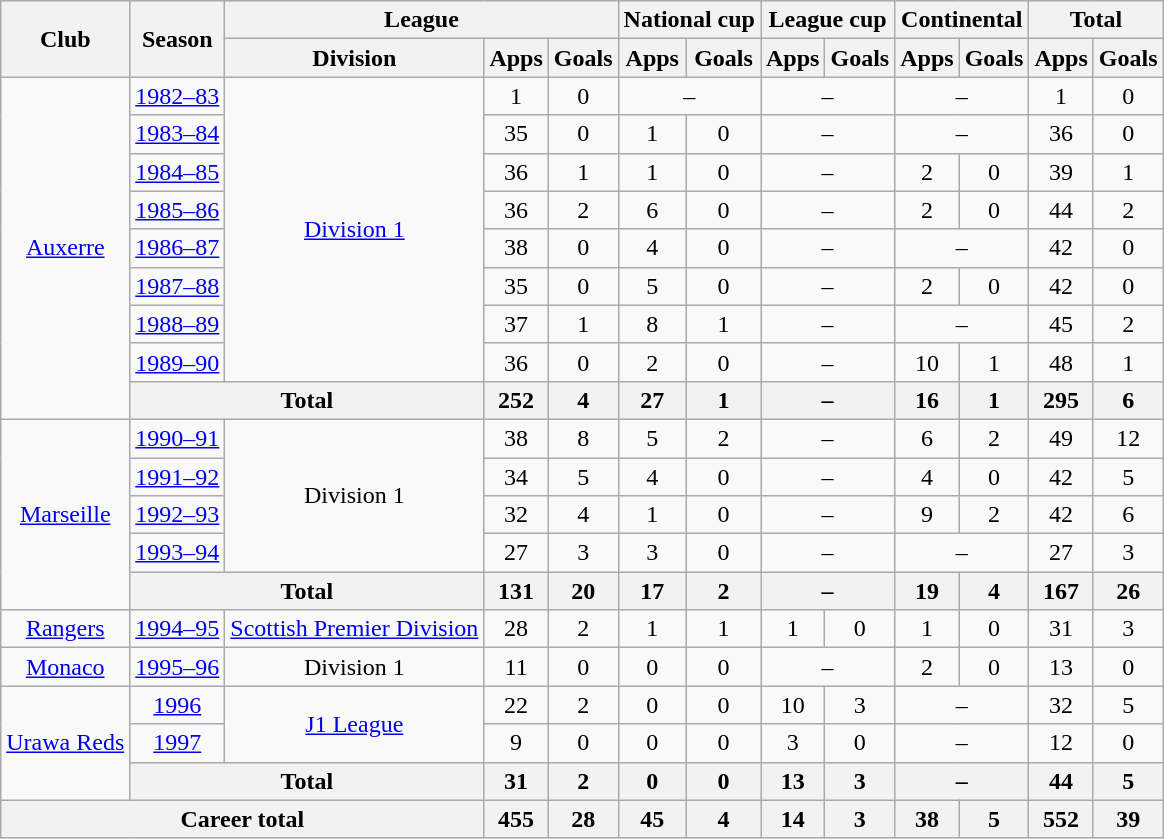<table class="wikitable" style="text-align:center">
<tr>
<th rowspan="2">Club</th>
<th rowspan="2">Season</th>
<th colspan="3">League</th>
<th colspan="2">National cup</th>
<th colspan="2">League cup</th>
<th colspan="2">Continental</th>
<th colspan="2">Total</th>
</tr>
<tr>
<th>Division</th>
<th>Apps</th>
<th>Goals</th>
<th>Apps</th>
<th>Goals</th>
<th>Apps</th>
<th>Goals</th>
<th>Apps</th>
<th>Goals</th>
<th>Apps</th>
<th>Goals</th>
</tr>
<tr>
<td rowspan="9"><a href='#'>Auxerre</a></td>
<td><a href='#'>1982–83</a></td>
<td rowspan="8"><a href='#'>Division 1</a></td>
<td>1</td>
<td>0</td>
<td colspan="2">–</td>
<td colspan="2">–</td>
<td colspan="2">–</td>
<td>1</td>
<td>0</td>
</tr>
<tr>
<td><a href='#'>1983–84</a></td>
<td>35</td>
<td>0</td>
<td>1</td>
<td>0</td>
<td colspan="2">–</td>
<td colspan="2">–</td>
<td>36</td>
<td>0</td>
</tr>
<tr>
<td><a href='#'>1984–85</a></td>
<td>36</td>
<td>1</td>
<td>1</td>
<td>0</td>
<td colspan="2">–</td>
<td>2</td>
<td>0</td>
<td>39</td>
<td>1</td>
</tr>
<tr>
<td><a href='#'>1985–86</a></td>
<td>36</td>
<td>2</td>
<td>6</td>
<td>0</td>
<td colspan="2">–</td>
<td>2</td>
<td>0</td>
<td>44</td>
<td>2</td>
</tr>
<tr>
<td><a href='#'>1986–87</a></td>
<td>38</td>
<td>0</td>
<td>4</td>
<td>0</td>
<td colspan="2">–</td>
<td colspan="2">–</td>
<td>42</td>
<td>0</td>
</tr>
<tr>
<td><a href='#'>1987–88</a></td>
<td>35</td>
<td>0</td>
<td>5</td>
<td>0</td>
<td colspan="2">–</td>
<td>2</td>
<td>0</td>
<td>42</td>
<td>0</td>
</tr>
<tr>
<td><a href='#'>1988–89</a></td>
<td>37</td>
<td>1</td>
<td>8</td>
<td>1</td>
<td colspan="2">–</td>
<td colspan="2">–</td>
<td>45</td>
<td>2</td>
</tr>
<tr>
<td><a href='#'>1989–90</a></td>
<td>36</td>
<td>0</td>
<td>2</td>
<td>0</td>
<td colspan="2">–</td>
<td>10</td>
<td>1</td>
<td>48</td>
<td>1</td>
</tr>
<tr>
<th colspan="2">Total</th>
<th>252</th>
<th>4</th>
<th>27</th>
<th>1</th>
<th colspan="2">–</th>
<th>16</th>
<th>1</th>
<th>295</th>
<th>6</th>
</tr>
<tr>
<td rowspan="5"><a href='#'>Marseille</a></td>
<td><a href='#'>1990–91</a></td>
<td rowspan="4">Division 1</td>
<td>38</td>
<td>8</td>
<td>5</td>
<td>2</td>
<td colspan="2">–</td>
<td>6</td>
<td>2</td>
<td>49</td>
<td>12</td>
</tr>
<tr>
<td><a href='#'>1991–92</a></td>
<td>34</td>
<td>5</td>
<td>4</td>
<td>0</td>
<td colspan="2">–</td>
<td>4</td>
<td>0</td>
<td>42</td>
<td>5</td>
</tr>
<tr>
<td><a href='#'>1992–93</a></td>
<td>32</td>
<td>4</td>
<td>1</td>
<td>0</td>
<td colspan="2">–</td>
<td>9</td>
<td>2</td>
<td>42</td>
<td>6</td>
</tr>
<tr>
<td><a href='#'>1993–94</a></td>
<td>27</td>
<td>3</td>
<td>3</td>
<td>0</td>
<td colspan="2">–</td>
<td colspan="2">–</td>
<td>27</td>
<td>3</td>
</tr>
<tr>
<th colspan="2">Total</th>
<th>131</th>
<th>20</th>
<th>17</th>
<th>2</th>
<th colspan="2">–</th>
<th>19</th>
<th>4</th>
<th>167</th>
<th>26</th>
</tr>
<tr>
<td><a href='#'>Rangers</a></td>
<td><a href='#'>1994–95</a></td>
<td><a href='#'>Scottish Premier Division</a></td>
<td>28</td>
<td>2</td>
<td>1</td>
<td>1</td>
<td>1</td>
<td>0</td>
<td>1</td>
<td>0</td>
<td>31</td>
<td>3</td>
</tr>
<tr>
<td><a href='#'>Monaco</a></td>
<td><a href='#'>1995–96</a></td>
<td>Division 1</td>
<td>11</td>
<td>0</td>
<td>0</td>
<td>0</td>
<td colspan="2">–</td>
<td>2</td>
<td>0</td>
<td>13</td>
<td>0</td>
</tr>
<tr>
<td rowspan="3"><a href='#'>Urawa Reds</a></td>
<td><a href='#'>1996</a></td>
<td rowspan="2"><a href='#'>J1 League</a></td>
<td>22</td>
<td>2</td>
<td>0</td>
<td>0</td>
<td>10</td>
<td>3</td>
<td colspan="2">–</td>
<td>32</td>
<td>5</td>
</tr>
<tr>
<td><a href='#'>1997</a></td>
<td>9</td>
<td>0</td>
<td>0</td>
<td>0</td>
<td>3</td>
<td>0</td>
<td colspan="2">–</td>
<td>12</td>
<td>0</td>
</tr>
<tr>
<th colspan="2">Total</th>
<th>31</th>
<th>2</th>
<th>0</th>
<th>0</th>
<th>13</th>
<th>3</th>
<th colspan="2">–</th>
<th>44</th>
<th>5</th>
</tr>
<tr>
<th colspan="3">Career total</th>
<th>455</th>
<th>28</th>
<th>45</th>
<th>4</th>
<th>14</th>
<th>3</th>
<th>38</th>
<th>5</th>
<th>552</th>
<th>39</th>
</tr>
</table>
